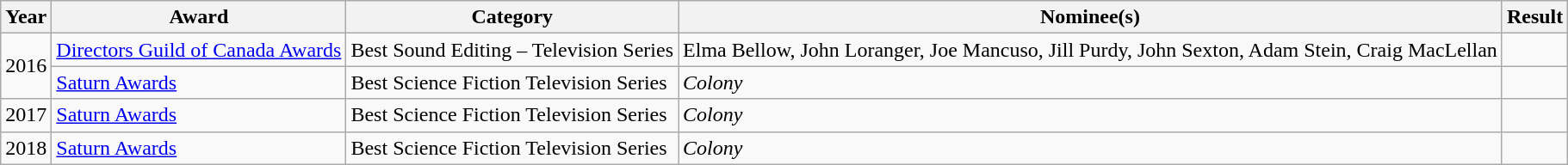<table class="wikitable sortable">
<tr>
<th>Year</th>
<th>Award</th>
<th>Category</th>
<th>Nominee(s)</th>
<th>Result</th>
</tr>
<tr>
<td rowspan=2>2016</td>
<td><a href='#'>Directors Guild of Canada Awards</a></td>
<td>Best Sound Editing – Television Series</td>
<td>Elma Bellow, John Loranger, Joe Mancuso, Jill Purdy, John Sexton, Adam Stein, Craig MacLellan</td>
<td></td>
</tr>
<tr>
<td><a href='#'>Saturn Awards</a></td>
<td>Best Science Fiction Television Series</td>
<td><em>Colony</em></td>
<td></td>
</tr>
<tr>
<td>2017</td>
<td><a href='#'>Saturn Awards</a></td>
<td>Best Science Fiction Television Series</td>
<td><em>Colony</em></td>
<td></td>
</tr>
<tr>
<td>2018</td>
<td><a href='#'>Saturn Awards</a></td>
<td>Best Science Fiction Television Series</td>
<td><em>Colony</em></td>
<td></td>
</tr>
</table>
